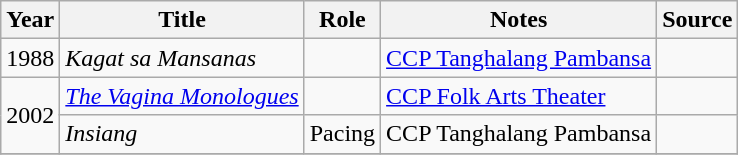<table class="wikitable sortable" >
<tr>
<th>Year</th>
<th>Title</th>
<th>Role</th>
<th class="unsortable">Notes </th>
<th class="unsortable">Source </th>
</tr>
<tr>
<td>1988</td>
<td><em>Kagat sa Mansanas</em></td>
<td></td>
<td><a href='#'>CCP Tanghalang Pambansa</a></td>
<td></td>
</tr>
<tr>
<td rowspan="2">2002</td>
<td><em><a href='#'>The Vagina Monologues</a></em></td>
<td></td>
<td><a href='#'>CCP Folk Arts Theater</a></td>
<td></td>
</tr>
<tr>
<td><em>Insiang</em></td>
<td>Pacing</td>
<td>CCP Tanghalang Pambansa</td>
<td></td>
</tr>
<tr>
</tr>
</table>
